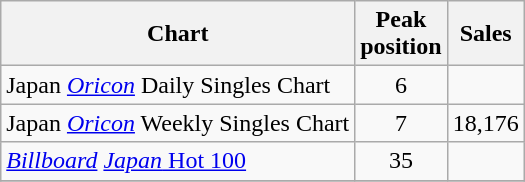<table class="wikitable">
<tr>
<th>Chart</th>
<th>Peak<br>position</th>
<th>Sales</th>
</tr>
<tr>
<td>Japan <em><a href='#'>Oricon</a></em> Daily Singles Chart</td>
<td align="center">6</td>
<td align="center"></td>
</tr>
<tr>
<td>Japan <em><a href='#'>Oricon</a></em> Weekly Singles Chart</td>
<td align="center">7</td>
<td align="center">18,176</td>
</tr>
<tr>
<td align="left"><em><a href='#'>Billboard</a></em> <a href='#'><em>Japan</em> Hot 100</a></td>
<td align="center">35</td>
<td></td>
</tr>
<tr>
</tr>
</table>
